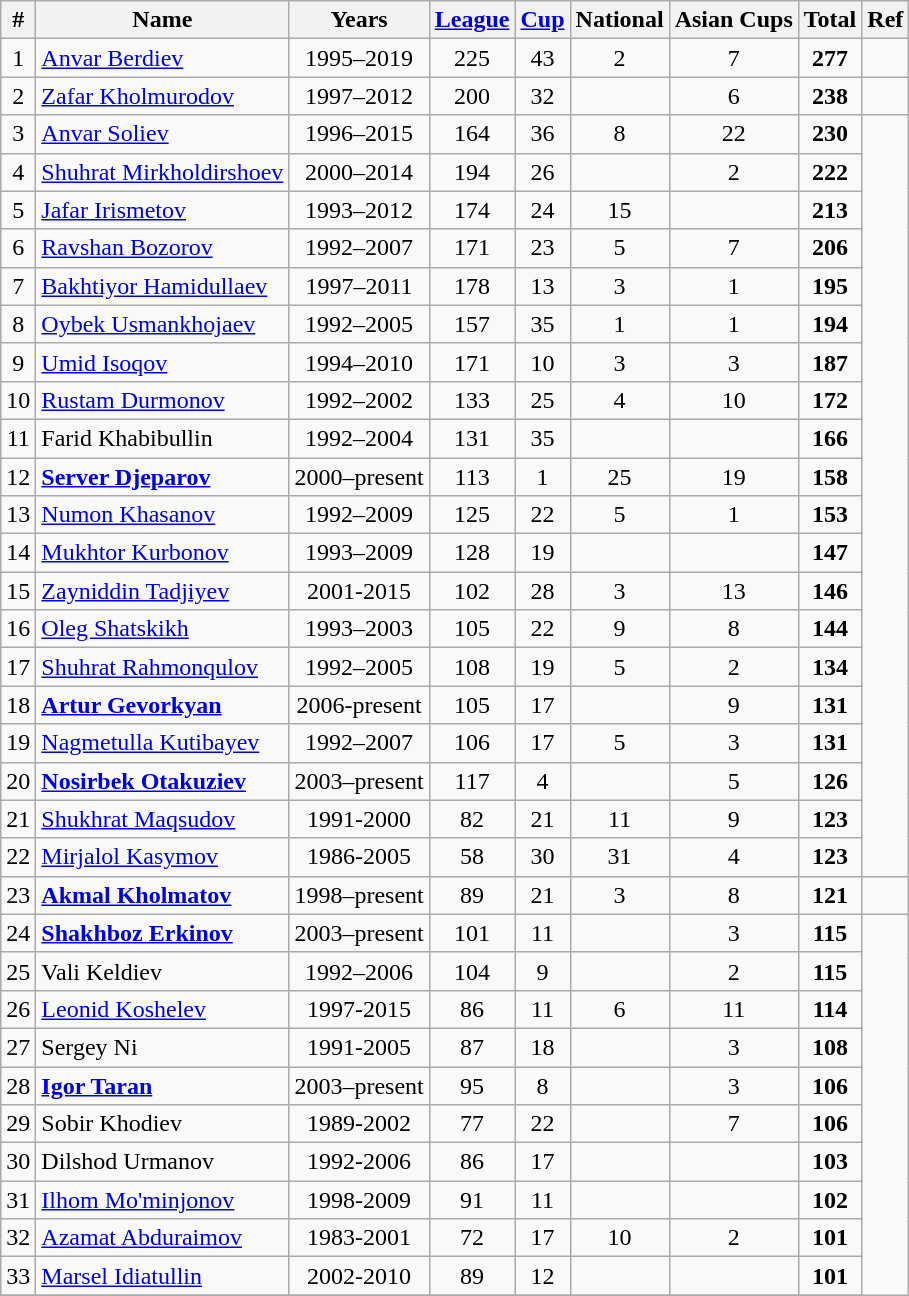<table class="wikitable sortable"  style="text-align:center;">
<tr>
<th>#</th>
<th>Name</th>
<th>Years</th>
<th><a href='#'>League</a></th>
<th><a href='#'>Cup</a></th>
<th>National</th>
<th>Asian Cups</th>
<th>Total</th>
<th class="unsortable">Ref</th>
</tr>
<tr>
<td>1</td>
<td align=left><a href='#'>Anvar Berdiev</a></td>
<td>1995–2019</td>
<td>225</td>
<td>43</td>
<td>2</td>
<td>7</td>
<td><strong>277</strong></td>
<td></td>
</tr>
<tr>
<td>2</td>
<td align=left><a href='#'>Zafar Kholmurodov</a></td>
<td>1997–2012</td>
<td>200</td>
<td>32</td>
<td></td>
<td>6</td>
<td><strong>238</strong></td>
<td></td>
</tr>
<tr>
<td>3</td>
<td align=left><a href='#'>Anvar Soliev</a></td>
<td>1996–2015</td>
<td>164</td>
<td>36</td>
<td>8</td>
<td>22</td>
<td><strong>230</strong></td>
</tr>
<tr>
<td>4</td>
<td align=left><a href='#'>Shuhrat Mirkholdirshoev</a></td>
<td>2000–2014</td>
<td>194</td>
<td>26</td>
<td></td>
<td>2</td>
<td><strong>222</strong></td>
</tr>
<tr>
<td>5</td>
<td align=left><a href='#'>Jafar Irismetov</a></td>
<td>1993–2012</td>
<td>174</td>
<td>24</td>
<td>15</td>
<td></td>
<td><strong>213</strong></td>
</tr>
<tr>
<td>6</td>
<td align=left><a href='#'>Ravshan Bozorov</a></td>
<td>1992–2007</td>
<td>171</td>
<td>23</td>
<td>5</td>
<td>7</td>
<td><strong>206</strong></td>
</tr>
<tr>
<td>7</td>
<td align=left><a href='#'>Bakhtiyor Hamidullaev</a></td>
<td>1997–2011</td>
<td>178</td>
<td>13</td>
<td>3</td>
<td>1</td>
<td><strong>195</strong></td>
</tr>
<tr>
<td>8</td>
<td align=left><a href='#'>Oybek Usmankhojaev</a></td>
<td>1992–2005</td>
<td>157</td>
<td>35</td>
<td>1</td>
<td>1</td>
<td><strong>194</strong></td>
</tr>
<tr>
<td>9</td>
<td align=left><a href='#'>Umid Isoqov</a></td>
<td>1994–2010</td>
<td>171</td>
<td>10</td>
<td>3</td>
<td>3</td>
<td><strong>187</strong></td>
</tr>
<tr>
<td>10</td>
<td align=left><a href='#'>Rustam Durmonov</a></td>
<td>1992–2002</td>
<td>133</td>
<td>25</td>
<td>4</td>
<td>10</td>
<td><strong>172</strong></td>
</tr>
<tr>
<td>11</td>
<td align=left>Farid Khabibullin</td>
<td>1992–2004</td>
<td>131</td>
<td>35</td>
<td></td>
<td></td>
<td><strong>166</strong></td>
</tr>
<tr>
<td>12</td>
<td align=left><strong><a href='#'>Server Djeparov</a></strong></td>
<td>2000–present</td>
<td>113</td>
<td>1</td>
<td>25</td>
<td>19</td>
<td><strong>158</strong></td>
</tr>
<tr>
<td>13</td>
<td align=left><a href='#'>Numon Khasanov</a></td>
<td>1992–2009</td>
<td>125</td>
<td>22</td>
<td>5</td>
<td>1</td>
<td><strong>153</strong></td>
</tr>
<tr>
<td>14</td>
<td align=left><a href='#'>Mukhtor Kurbonov</a></td>
<td>1993–2009</td>
<td>128</td>
<td>19</td>
<td></td>
<td></td>
<td><strong>147</strong></td>
</tr>
<tr>
<td>15</td>
<td align=left><a href='#'>Zayniddin Tadjiyev</a></td>
<td>2001-2015</td>
<td>102</td>
<td>28</td>
<td>3</td>
<td>13</td>
<td><strong>146</strong></td>
</tr>
<tr>
<td>16</td>
<td align=left><a href='#'>Oleg Shatskikh</a></td>
<td>1993–2003</td>
<td>105</td>
<td>22</td>
<td>9</td>
<td>8</td>
<td><strong>144</strong></td>
</tr>
<tr>
<td>17</td>
<td align=left><a href='#'>Shuhrat Rahmonqulov</a></td>
<td>1992–2005</td>
<td>108</td>
<td>19</td>
<td>5</td>
<td>2</td>
<td><strong>134</strong></td>
</tr>
<tr>
<td>18</td>
<td align=left><strong><a href='#'>Artur Gevorkyan</a></strong></td>
<td>2006-present</td>
<td>105</td>
<td>17</td>
<td></td>
<td>9</td>
<td><strong>131</strong></td>
</tr>
<tr>
<td>19</td>
<td align=left><a href='#'>Nagmetulla Kutibayev</a></td>
<td>1992–2007</td>
<td>106</td>
<td>17</td>
<td>5</td>
<td>3</td>
<td><strong>131</strong></td>
</tr>
<tr>
<td>20</td>
<td align=left><strong><a href='#'>Nosirbek Otakuziev</a></strong></td>
<td>2003–present</td>
<td>117</td>
<td>4</td>
<td></td>
<td>5</td>
<td><strong>126</strong></td>
</tr>
<tr>
<td>21</td>
<td align=left><a href='#'>Shukhrat Maqsudov</a></td>
<td>1991-2000</td>
<td>82</td>
<td>21</td>
<td>11</td>
<td>9</td>
<td><strong>123</strong></td>
</tr>
<tr>
<td>22</td>
<td align=left><a href='#'>Mirjalol Kasymov</a></td>
<td>1986-2005</td>
<td>58</td>
<td>30</td>
<td>31</td>
<td>4</td>
<td><strong>123</strong></td>
</tr>
<tr>
<td>23</td>
<td align=left><strong><a href='#'>Akmal Kholmatov</a></strong></td>
<td>1998–present</td>
<td>89</td>
<td>21</td>
<td>3</td>
<td>8</td>
<td><strong>121</strong></td>
<td></td>
</tr>
<tr>
<td>24</td>
<td align=left><strong><a href='#'>Shakhboz Erkinov</a></strong></td>
<td>2003–present</td>
<td>101</td>
<td>11</td>
<td></td>
<td>3</td>
<td><strong>115</strong></td>
</tr>
<tr>
<td>25</td>
<td align=left>Vali Keldiev</td>
<td>1992–2006</td>
<td>104</td>
<td>9</td>
<td></td>
<td>2</td>
<td><strong>115</strong></td>
</tr>
<tr>
<td>26</td>
<td align=left><a href='#'>Leonid Koshelev</a></td>
<td>1997-2015</td>
<td>86</td>
<td>11</td>
<td>6</td>
<td>11</td>
<td><strong>114</strong></td>
</tr>
<tr>
<td>27</td>
<td align=left>Sergey Ni</td>
<td>1991-2005</td>
<td>87</td>
<td>18</td>
<td></td>
<td>3</td>
<td><strong>108</strong></td>
</tr>
<tr>
<td>28</td>
<td align=left><strong><a href='#'>Igor Taran</a></strong></td>
<td>2003–present</td>
<td>95</td>
<td>8</td>
<td></td>
<td>3</td>
<td><strong>106</strong></td>
</tr>
<tr>
<td>29</td>
<td align=left>Sobir Khodiev</td>
<td>1989-2002</td>
<td>77</td>
<td>22</td>
<td></td>
<td>7</td>
<td><strong>106</strong></td>
</tr>
<tr>
<td>30</td>
<td align=left>Dilshod Urmanov</td>
<td>1992-2006</td>
<td>86</td>
<td>17</td>
<td></td>
<td></td>
<td><strong>103</strong></td>
</tr>
<tr>
<td>31</td>
<td align=left><a href='#'>Ilhom Mo'minjonov</a></td>
<td>1998-2009</td>
<td>91</td>
<td>11</td>
<td></td>
<td></td>
<td><strong>102</strong></td>
</tr>
<tr>
<td>32</td>
<td align=left><a href='#'>Azamat Abduraimov</a></td>
<td>1983-2001</td>
<td>72</td>
<td>17</td>
<td>10</td>
<td>2</td>
<td><strong>101</strong></td>
</tr>
<tr>
<td>33</td>
<td align=left><a href='#'>Marsel Idiatullin</a></td>
<td>2002-2010</td>
<td>89</td>
<td>12</td>
<td></td>
<td></td>
<td><strong>101</strong></td>
</tr>
<tr>
</tr>
</table>
